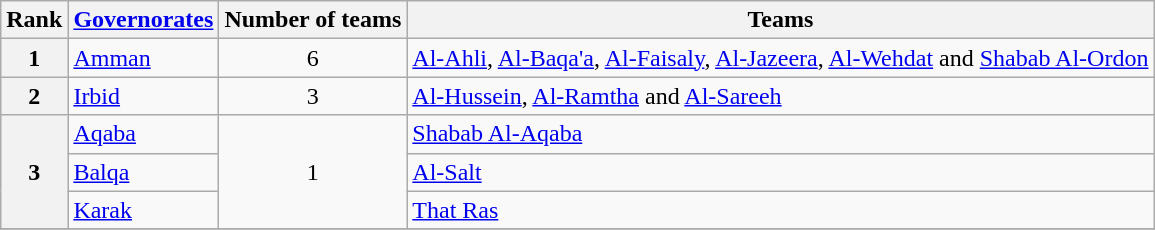<table class="wikitable">
<tr>
<th>Rank</th>
<th><a href='#'>Governorates</a></th>
<th>Number of teams</th>
<th>Teams</th>
</tr>
<tr>
<th>1</th>
<td><a href='#'>Amman</a></td>
<td align=center>6</td>
<td><a href='#'>Al-Ahli</a>, <a href='#'>Al-Baqa'a</a>, <a href='#'>Al-Faisaly</a>, <a href='#'>Al-Jazeera</a>, <a href='#'>Al-Wehdat</a> and <a href='#'>Shabab Al-Ordon</a></td>
</tr>
<tr>
<th>2</th>
<td><a href='#'>Irbid</a></td>
<td align=center>3</td>
<td><a href='#'>Al-Hussein</a>, <a href='#'>Al-Ramtha</a> and <a href='#'>Al-Sareeh</a></td>
</tr>
<tr>
<th rowspan=3>3</th>
<td><a href='#'>Aqaba</a></td>
<td align=center rowspan=3>1</td>
<td><a href='#'>Shabab Al-Aqaba</a></td>
</tr>
<tr>
<td><a href='#'>Balqa</a></td>
<td><a href='#'>Al-Salt</a></td>
</tr>
<tr>
<td><a href='#'>Karak</a></td>
<td><a href='#'>That Ras</a></td>
</tr>
<tr>
</tr>
</table>
